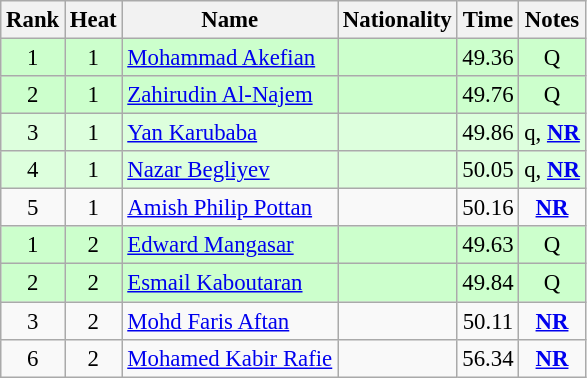<table class="wikitable sortable" style="text-align:center;font-size:95%">
<tr>
<th>Rank</th>
<th>Heat</th>
<th>Name</th>
<th>Nationality</th>
<th>Time</th>
<th>Notes</th>
</tr>
<tr style="background-color:#ccffcc;">
<td>1</td>
<td>1</td>
<td style="text-align:left;"><a href='#'>Mohammad Akefian</a></td>
<td style="text-align:left;"></td>
<td>49.36</td>
<td>Q</td>
</tr>
<tr style="background-color:#ccffcc;">
<td>2</td>
<td>1</td>
<td style="text-align:left;"><a href='#'>Zahirudin Al-Najem</a></td>
<td style="text-align:left;"></td>
<td>49.76</td>
<td>Q</td>
</tr>
<tr style="background-color:#ddffdd;">
<td>3</td>
<td>1</td>
<td style="text-align:left;"><a href='#'>Yan Karubaba</a></td>
<td style="text-align:left;"></td>
<td>49.86</td>
<td>q, <strong><a href='#'>NR</a></strong></td>
</tr>
<tr style="background-color:#ddffdd;">
<td>4</td>
<td>1</td>
<td style="text-align:left;"><a href='#'>Nazar Begliyev</a></td>
<td style="text-align:left;"></td>
<td>50.05</td>
<td>q, <strong><a href='#'>NR</a></strong></td>
</tr>
<tr>
<td>5</td>
<td>1</td>
<td style="text-align:left;"><a href='#'>Amish Philip Pottan</a></td>
<td style="text-align:left;"></td>
<td>50.16</td>
<td><strong><a href='#'>NR</a></strong></td>
</tr>
<tr style="background-color:#ccffcc;">
<td>1</td>
<td>2</td>
<td style="text-align:left;"><a href='#'>Edward Mangasar</a></td>
<td style="text-align:left;"></td>
<td>49.63</td>
<td>Q</td>
</tr>
<tr style="background-color:#ccffcc;">
<td>2</td>
<td>2</td>
<td style="text-align:left;"><a href='#'>Esmail Kaboutaran</a></td>
<td style="text-align:left;"></td>
<td>49.84</td>
<td>Q</td>
</tr>
<tr>
<td>3</td>
<td>2</td>
<td style="text-align:left;"><a href='#'>Mohd Faris Aftan</a></td>
<td style="text-align:left;"></td>
<td>50.11</td>
<td><strong><a href='#'>NR</a></strong></td>
</tr>
<tr>
<td>6</td>
<td>2</td>
<td style="text-align:left;"><a href='#'>Mohamed Kabir Rafie</a></td>
<td style="text-align:left;"></td>
<td>56.34</td>
<td><strong><a href='#'>NR</a></strong></td>
</tr>
</table>
